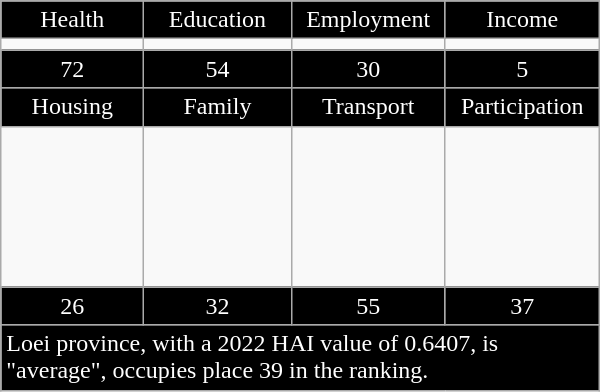<table class="wikitable floatright" style="width:400px;">
<tr>
<td style="text-align:center; width:100px; background:black; color:white;">Health</td>
<td style="text-align:center; width:100px; background:black; color:white;">Education</td>
<td style="text-align:center; width:100px; background:black; color:white;">Employment</td>
<td style="text-align:center; width:100px; background:black; color:white;">Income</td>
</tr>
<tr>
<td></td>
<td></td>
<td></td>
<td></td>
</tr>
<tr>
<td style="text-align:center; background:black; color:white;">72</td>
<td style="text-align:center; background:black; color:white;">54</td>
<td style="text-align:center; background:black; color:white;">30</td>
<td style="text-align:center; background:black; color:white;">5</td>
</tr>
<tr>
<td style="text-align:center; background:black; color:white;">Housing</td>
<td style="text-align:center; background:black; color:white;">Family</td>
<td style="text-align:center; background:black; color:white;">Transport</td>
<td style="text-align:center; background:black; color:white;">Participation</td>
</tr>
<tr>
<td style="height:100px;"></td>
<td></td>
<td></td>
<td></td>
</tr>
<tr>
<td style="text-align:center; background:black; color:white;">26</td>
<td style="text-align:center; background:black; color:white;">32</td>
<td style="text-align:center; background:black; color:white;">55</td>
<td style="text-align:center; background:black; color:white;">37</td>
</tr>
<tr>
<td colspan="4"; style="background:black; color:white;">Loei province, with a 2022 HAI value of 0.6407, is "average", occupies place 39 in the ranking.</td>
</tr>
</table>
